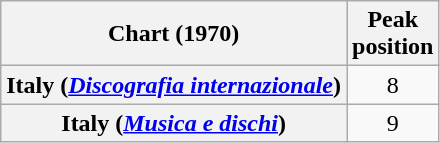<table class="wikitable plainrowheaders" style="text-align:center">
<tr>
<th scope="col">Chart (1970)</th>
<th scope="col">Peak<br>position</th>
</tr>
<tr>
<th scope="row">Italy (<em><a href='#'>Discografia internazionale</a></em>)</th>
<td>8</td>
</tr>
<tr>
<th scope="row">Italy (<em><a href='#'>Musica e dischi</a></em>)</th>
<td>9</td>
</tr>
</table>
